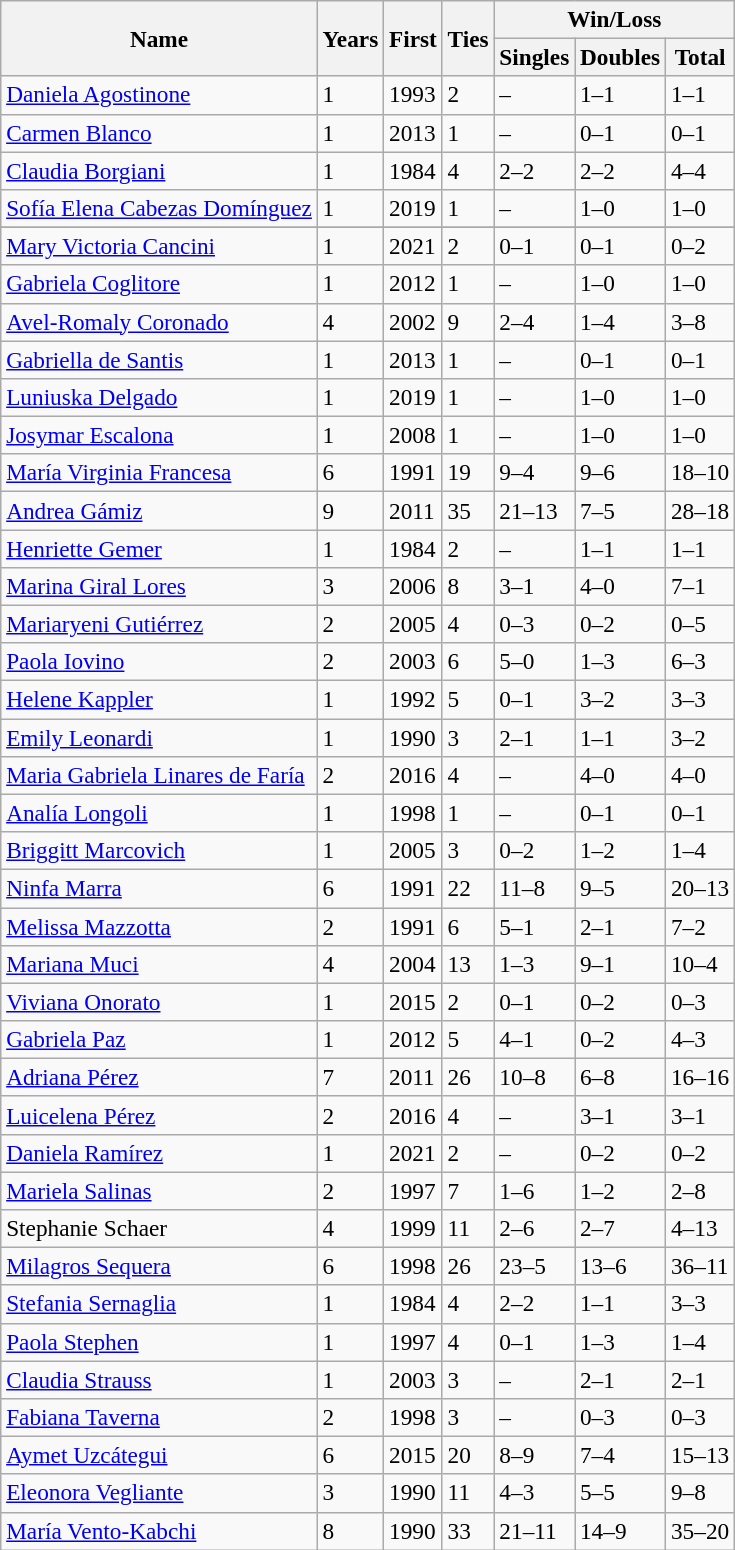<table class="wikitable sortable" style=font-size:97%>
<tr align="center">
<th rowspan="2">Name</th>
<th rowspan="2">Years</th>
<th rowspan="2">First</th>
<th rowspan="2">Ties</th>
<th class="unsortable" colspan="3">Win/Loss</th>
</tr>
<tr>
<th>Singles</th>
<th>Doubles</th>
<th>Total</th>
</tr>
<tr>
<td><a href='#'>Daniela Agostinone</a></td>
<td>1</td>
<td>1993</td>
<td>2</td>
<td>–</td>
<td>1–1</td>
<td>1–1</td>
</tr>
<tr>
<td><a href='#'>Carmen Blanco</a></td>
<td>1</td>
<td>2013</td>
<td>1</td>
<td>–</td>
<td>0–1</td>
<td>0–1</td>
</tr>
<tr>
<td><a href='#'>Claudia Borgiani</a></td>
<td>1</td>
<td>1984</td>
<td>4</td>
<td>2–2</td>
<td>2–2</td>
<td>4–4</td>
</tr>
<tr>
<td><a href='#'>Sofía Elena Cabezas Domínguez</a></td>
<td>1</td>
<td>2019</td>
<td>1</td>
<td>–</td>
<td>1–0</td>
<td>1–0</td>
</tr>
<tr>
</tr>
<tr>
<td><a href='#'>Mary Victoria Cancini</a></td>
<td>1</td>
<td>2021</td>
<td>2</td>
<td>0–1</td>
<td>0–1</td>
<td>0–2</td>
</tr>
<tr>
<td><a href='#'>Gabriela Coglitore</a></td>
<td>1</td>
<td>2012</td>
<td>1</td>
<td>–</td>
<td>1–0</td>
<td>1–0</td>
</tr>
<tr>
<td><a href='#'>Avel-Romaly Coronado</a></td>
<td>4</td>
<td>2002</td>
<td>9</td>
<td>2–4</td>
<td>1–4</td>
<td>3–8</td>
</tr>
<tr>
<td><a href='#'>Gabriella de Santis</a></td>
<td>1</td>
<td>2013</td>
<td>1</td>
<td>–</td>
<td>0–1</td>
<td>0–1</td>
</tr>
<tr>
<td><a href='#'>Luniuska Delgado</a></td>
<td>1</td>
<td>2019</td>
<td>1</td>
<td>–</td>
<td>1–0</td>
<td>1–0</td>
</tr>
<tr>
<td><a href='#'>Josymar Escalona</a></td>
<td>1</td>
<td>2008</td>
<td>1</td>
<td>–</td>
<td>1–0</td>
<td>1–0</td>
</tr>
<tr>
<td><a href='#'>María Virginia Francesa</a></td>
<td>6</td>
<td>1991</td>
<td>19</td>
<td>9–4</td>
<td>9–6</td>
<td>18–10</td>
</tr>
<tr>
<td><a href='#'>Andrea Gámiz</a></td>
<td>9</td>
<td>2011</td>
<td>35</td>
<td>21–13</td>
<td>7–5</td>
<td>28–18</td>
</tr>
<tr>
<td><a href='#'>Henriette Gemer</a></td>
<td>1</td>
<td>1984</td>
<td>2</td>
<td>–</td>
<td>1–1</td>
<td>1–1</td>
</tr>
<tr>
<td><a href='#'>Marina Giral Lores</a></td>
<td>3</td>
<td>2006</td>
<td>8</td>
<td>3–1</td>
<td>4–0</td>
<td>7–1</td>
</tr>
<tr>
<td><a href='#'>Mariaryeni Gutiérrez</a></td>
<td>2</td>
<td>2005</td>
<td>4</td>
<td>0–3</td>
<td>0–2</td>
<td>0–5</td>
</tr>
<tr>
<td><a href='#'>Paola Iovino</a></td>
<td>2</td>
<td>2003</td>
<td>6</td>
<td>5–0</td>
<td>1–3</td>
<td>6–3</td>
</tr>
<tr>
<td><a href='#'>Helene Kappler</a></td>
<td>1</td>
<td>1992</td>
<td>5</td>
<td>0–1</td>
<td>3–2</td>
<td>3–3</td>
</tr>
<tr>
<td><a href='#'>Emily Leonardi</a></td>
<td>1</td>
<td>1990</td>
<td>3</td>
<td>2–1</td>
<td>1–1</td>
<td>3–2</td>
</tr>
<tr>
<td><a href='#'>Maria Gabriela Linares de Faría</a></td>
<td>2</td>
<td>2016</td>
<td>4</td>
<td>–</td>
<td>4–0</td>
<td>4–0</td>
</tr>
<tr>
<td><a href='#'>Analía Longoli</a></td>
<td>1</td>
<td>1998</td>
<td>1</td>
<td>–</td>
<td>0–1</td>
<td>0–1</td>
</tr>
<tr>
<td><a href='#'>Briggitt Marcovich</a></td>
<td>1</td>
<td>2005</td>
<td>3</td>
<td>0–2</td>
<td>1–2</td>
<td>1–4</td>
</tr>
<tr>
<td><a href='#'>Ninfa Marra</a></td>
<td>6</td>
<td>1991</td>
<td>22</td>
<td>11–8</td>
<td>9–5</td>
<td>20–13</td>
</tr>
<tr>
<td><a href='#'>Melissa Mazzotta</a></td>
<td>2</td>
<td>1991</td>
<td>6</td>
<td>5–1</td>
<td>2–1</td>
<td>7–2</td>
</tr>
<tr>
<td><a href='#'>Mariana Muci</a></td>
<td>4</td>
<td>2004</td>
<td>13</td>
<td>1–3</td>
<td>9–1</td>
<td>10–4</td>
</tr>
<tr>
<td><a href='#'>Viviana Onorato</a></td>
<td>1</td>
<td>2015</td>
<td>2</td>
<td>0–1</td>
<td>0–2</td>
<td>0–3</td>
</tr>
<tr>
<td><a href='#'>Gabriela Paz</a></td>
<td>1</td>
<td>2012</td>
<td>5</td>
<td>4–1</td>
<td>0–2</td>
<td>4–3</td>
</tr>
<tr>
<td><a href='#'>Adriana Pérez</a></td>
<td>7</td>
<td>2011</td>
<td>26</td>
<td>10–8</td>
<td>6–8</td>
<td>16–16</td>
</tr>
<tr>
<td><a href='#'>Luicelena Pérez</a></td>
<td>2</td>
<td>2016</td>
<td>4</td>
<td>–</td>
<td>3–1</td>
<td>3–1</td>
</tr>
<tr>
<td><a href='#'>Daniela Ramírez</a></td>
<td>1</td>
<td>2021</td>
<td>2</td>
<td>–</td>
<td>0–2</td>
<td>0–2</td>
</tr>
<tr>
<td><a href='#'>Mariela Salinas</a></td>
<td>2</td>
<td>1997</td>
<td>7</td>
<td>1–6</td>
<td>1–2</td>
<td>2–8</td>
</tr>
<tr>
<td>Stephanie Schaer</td>
<td>4</td>
<td>1999</td>
<td>11</td>
<td>2–6</td>
<td>2–7</td>
<td>4–13</td>
</tr>
<tr>
<td><a href='#'>Milagros Sequera</a></td>
<td>6</td>
<td>1998</td>
<td>26</td>
<td>23–5</td>
<td>13–6</td>
<td>36–11</td>
</tr>
<tr>
<td><a href='#'>Stefania Sernaglia</a></td>
<td>1</td>
<td>1984</td>
<td>4</td>
<td>2–2</td>
<td>1–1</td>
<td>3–3</td>
</tr>
<tr>
<td><a href='#'>Paola Stephen</a></td>
<td>1</td>
<td>1997</td>
<td>4</td>
<td>0–1</td>
<td>1–3</td>
<td>1–4</td>
</tr>
<tr>
<td><a href='#'>Claudia Strauss</a></td>
<td>1</td>
<td>2003</td>
<td>3</td>
<td>–</td>
<td>2–1</td>
<td>2–1</td>
</tr>
<tr>
<td><a href='#'>Fabiana Taverna</a></td>
<td>2</td>
<td>1998</td>
<td>3</td>
<td>–</td>
<td>0–3</td>
<td>0–3</td>
</tr>
<tr>
<td><a href='#'>Aymet Uzcátegui</a></td>
<td>6</td>
<td>2015</td>
<td>20</td>
<td>8–9</td>
<td>7–4</td>
<td>15–13</td>
</tr>
<tr>
<td><a href='#'>Eleonora Vegliante</a></td>
<td>3</td>
<td>1990</td>
<td>11</td>
<td>4–3</td>
<td>5–5</td>
<td>9–8</td>
</tr>
<tr>
<td><a href='#'>María Vento-Kabchi</a></td>
<td>8</td>
<td>1990</td>
<td>33</td>
<td>21–11</td>
<td>14–9</td>
<td>35–20</td>
</tr>
</table>
